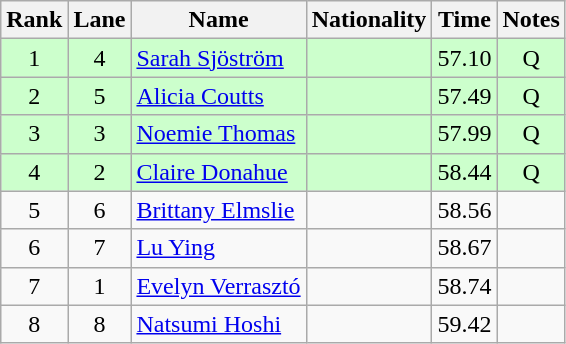<table class="wikitable sortable" style="text-align:center">
<tr>
<th>Rank</th>
<th>Lane</th>
<th>Name</th>
<th>Nationality</th>
<th>Time</th>
<th>Notes</th>
</tr>
<tr bgcolor=ccffcc>
<td>1</td>
<td>4</td>
<td align=left><a href='#'>Sarah Sjöström</a></td>
<td align=left></td>
<td>57.10</td>
<td>Q</td>
</tr>
<tr bgcolor=ccffcc>
<td>2</td>
<td>5</td>
<td align=left><a href='#'>Alicia Coutts</a></td>
<td align=left></td>
<td>57.49</td>
<td>Q</td>
</tr>
<tr bgcolor=ccffcc>
<td>3</td>
<td>3</td>
<td align=left><a href='#'>Noemie Thomas</a></td>
<td align=left></td>
<td>57.99</td>
<td>Q</td>
</tr>
<tr bgcolor=ccffcc>
<td>4</td>
<td>2</td>
<td align=left><a href='#'>Claire Donahue</a></td>
<td align=left></td>
<td>58.44</td>
<td>Q</td>
</tr>
<tr>
<td>5</td>
<td>6</td>
<td align=left><a href='#'>Brittany Elmslie</a></td>
<td align=left></td>
<td>58.56</td>
<td></td>
</tr>
<tr>
<td>6</td>
<td>7</td>
<td align=left><a href='#'>Lu Ying</a></td>
<td align=left></td>
<td>58.67</td>
<td></td>
</tr>
<tr>
<td>7</td>
<td>1</td>
<td align=left><a href='#'>Evelyn Verrasztó</a></td>
<td align=left></td>
<td>58.74</td>
<td></td>
</tr>
<tr>
<td>8</td>
<td>8</td>
<td align=left><a href='#'>Natsumi Hoshi</a></td>
<td align=left></td>
<td>59.42</td>
<td></td>
</tr>
</table>
